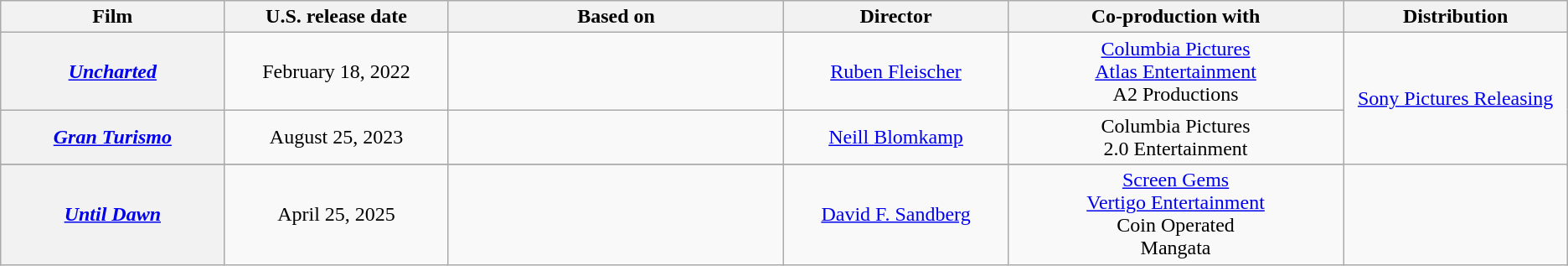<table class="wikitable sortable">
<tr>
<th width=10%>Film</th>
<th width=10%>U.S. release date</th>
<th width=15%>Based on</th>
<th width=10%>Director</th>
<th width=15% class="unsortable">Co-production with</th>
<th width=10%>Distribution</th>
</tr>
<tr style="text-align:center;">
<th><em><a href='#'>Uncharted</a></em></th>
<td>February 18, 2022</td>
<td></td>
<td><a href='#'>Ruben Fleischer</a></td>
<td><a href='#'>Columbia Pictures</a><br><a href='#'>Atlas Entertainment</a><br>A2 Productions</td>
<td rowspan=3><a href='#'>Sony Pictures Releasing</a></td>
</tr>
<tr style="text-align:center;">
<th><em><a href='#'>Gran Turismo</a></em></th>
<td>August 25, 2023</td>
<td></td>
<td><a href='#'>Neill Blomkamp</a></td>
<td>Columbia Pictures<br>2.0 Entertainment</td>
</tr>
<tr>
</tr>
<tr style="text-align:center;">
<th><em><a href='#'>Until Dawn</a></em></th>
<td>April 25, 2025</td>
<td></td>
<td><a href='#'>David F. Sandberg</a></td>
<td><a href='#'>Screen Gems</a><br><a href='#'>Vertigo Entertainment</a><br>Coin Operated<br>Mangata</td>
</tr>
</table>
